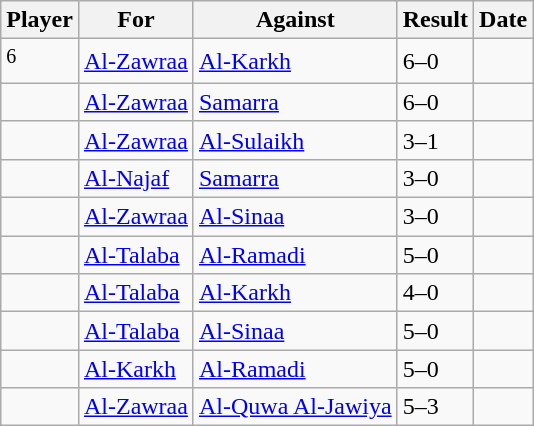<table class="wikitable sortable">
<tr>
<th>Player</th>
<th>For</th>
<th>Against</th>
<th align=center>Result</th>
<th>Date</th>
</tr>
<tr>
<td> <sup>6</sup></td>
<td><a href='#'>Al-Zawraa</a></td>
<td><a href='#'>Al-Karkh</a></td>
<td>6–0</td>
<td></td>
</tr>
<tr>
<td> </td>
<td><a href='#'>Al-Zawraa</a></td>
<td><a href='#'>Samarra</a></td>
<td>6–0</td>
<td></td>
</tr>
<tr>
<td> </td>
<td><a href='#'>Al-Zawraa</a></td>
<td><a href='#'>Al-Sulaikh</a></td>
<td>3–1</td>
<td></td>
</tr>
<tr>
<td> </td>
<td><a href='#'>Al-Najaf</a></td>
<td><a href='#'>Samarra</a></td>
<td>3–0</td>
<td></td>
</tr>
<tr>
<td> </td>
<td><a href='#'>Al-Zawraa</a></td>
<td><a href='#'>Al-Sinaa</a></td>
<td>3–0</td>
<td></td>
</tr>
<tr>
<td> </td>
<td><a href='#'>Al-Talaba</a></td>
<td><a href='#'>Al-Ramadi</a></td>
<td>5–0</td>
<td></td>
</tr>
<tr>
<td> </td>
<td><a href='#'>Al-Talaba</a></td>
<td><a href='#'>Al-Karkh</a></td>
<td>4–0</td>
<td></td>
</tr>
<tr>
<td> </td>
<td><a href='#'>Al-Talaba</a></td>
<td><a href='#'>Al-Sinaa</a></td>
<td>5–0</td>
<td></td>
</tr>
<tr>
<td> </td>
<td><a href='#'>Al-Karkh</a></td>
<td><a href='#'>Al-Ramadi</a></td>
<td>5–0</td>
<td></td>
</tr>
<tr>
<td> </td>
<td><a href='#'>Al-Zawraa</a></td>
<td><a href='#'>Al-Quwa Al-Jawiya</a></td>
<td>5–3</td>
<td></td>
</tr>
</table>
